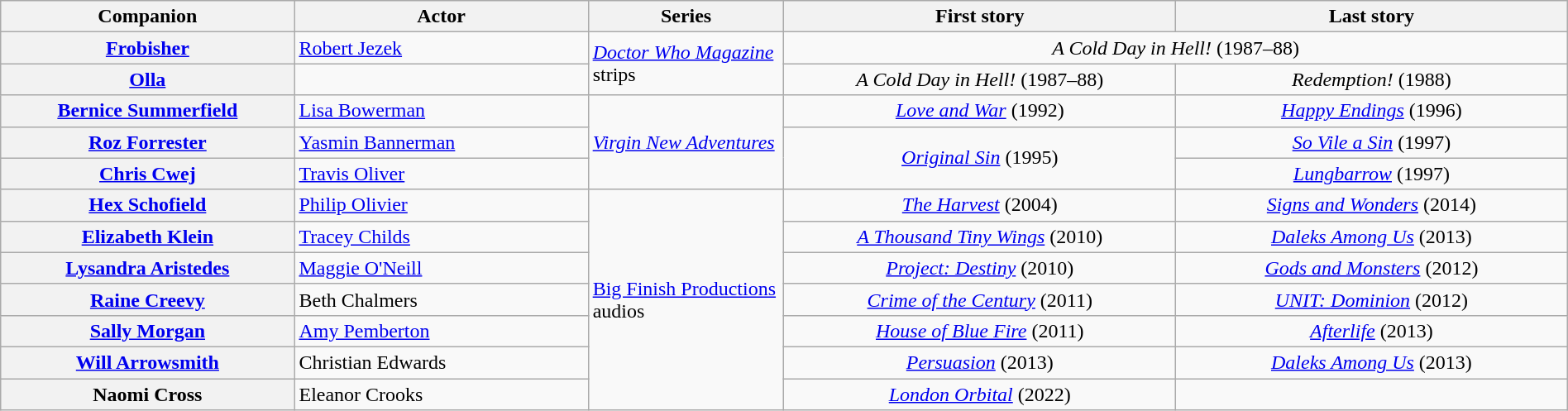<table class="wikitable plainrowheaders" style="width:100%;">
<tr>
<th scope="col" style="width:15%;">Companion</th>
<th scope="col" style="width:15%;">Actor</th>
<th scope="col" style="width:10%;">Series</th>
<th scope="col" style="width:20%;">First story</th>
<th scope="col" style="width:20%;">Last story</th>
</tr>
<tr>
<th scope="row"><a href='#'>Frobisher</a></th>
<td><a href='#'>Robert Jezek</a></td>
<td rowspan="2"><em><a href='#'>Doctor Who Magazine</a></em> strips</td>
<td align="center" colspan="2"><em>A Cold Day in Hell!</em> (1987–88)</td>
</tr>
<tr>
<th scope="row"><a href='#'>Olla</a></th>
<td></td>
<td align="center"><em>A Cold Day in Hell!</em> (1987–88)</td>
<td align="center"><em>Redemption!</em> (1988)</td>
</tr>
<tr>
<th scope="row"><a href='#'>Bernice Summerfield</a></th>
<td><a href='#'>Lisa Bowerman</a></td>
<td rowspan="3"><em><a href='#'>Virgin New Adventures</a></em></td>
<td align="center"><em><a href='#'>Love and War</a></em> (1992)</td>
<td align="center"><em><a href='#'>Happy Endings</a></em> (1996)</td>
</tr>
<tr>
<th scope="row"><a href='#'>Roz Forrester</a></th>
<td><a href='#'>Yasmin Bannerman</a></td>
<td rowspan="2" align="center"><em><a href='#'>Original Sin</a></em> (1995)</td>
<td align="center"><em><a href='#'>So Vile a Sin</a></em> (1997)</td>
</tr>
<tr>
<th scope="row"><a href='#'>Chris Cwej</a></th>
<td><a href='#'>Travis Oliver</a></td>
<td align="center"><em><a href='#'>Lungbarrow</a></em> (1997)</td>
</tr>
<tr>
<th scope="row"><a href='#'>Hex Schofield</a></th>
<td><a href='#'>Philip Olivier</a></td>
<td rowspan="7"><a href='#'>Big Finish Productions</a> audios</td>
<td align="center"><em><a href='#'>The Harvest</a></em> (2004)</td>
<td align="center"><em><a href='#'>Signs and Wonders</a></em> (2014)</td>
</tr>
<tr>
<th scope="row"><a href='#'>Elizabeth Klein</a></th>
<td><a href='#'>Tracey Childs</a></td>
<td align="center"><em><a href='#'>A Thousand Tiny Wings</a></em> (2010)</td>
<td align="center"><em><a href='#'>Daleks Among Us</a></em> (2013)</td>
</tr>
<tr>
<th scope="row"><a href='#'>Lysandra Aristedes</a></th>
<td><a href='#'>Maggie O'Neill</a></td>
<td align="center"><em><a href='#'>Project: Destiny</a></em> (2010)</td>
<td align="center"><em><a href='#'>Gods and Monsters</a></em> (2012)</td>
</tr>
<tr>
<th scope="row"><a href='#'>Raine Creevy</a></th>
<td>Beth Chalmers</td>
<td align="center"><em><a href='#'>Crime of the Century</a></em> (2011)</td>
<td align="center"><em><a href='#'>UNIT: Dominion</a></em> (2012)</td>
</tr>
<tr>
<th scope="row"><a href='#'>Sally Morgan</a></th>
<td><a href='#'>Amy Pemberton</a></td>
<td align="center"><em><a href='#'>House of Blue Fire</a></em> (2011)</td>
<td align="center"><em><a href='#'>Afterlife</a></em> (2013)</td>
</tr>
<tr>
<th scope="row"><a href='#'>Will Arrowsmith</a></th>
<td>Christian Edwards</td>
<td align="center"><em><a href='#'>Persuasion</a></em> (2013)</td>
<td align="center"><em><a href='#'>Daleks Among Us</a></em> (2013)</td>
</tr>
<tr>
<th scope="row">Naomi Cross</th>
<td>Eleanor Crooks</td>
<td align="center"><em><a href='#'>London Orbital</a></em> (2022)</td>
<td></td>
</tr>
</table>
